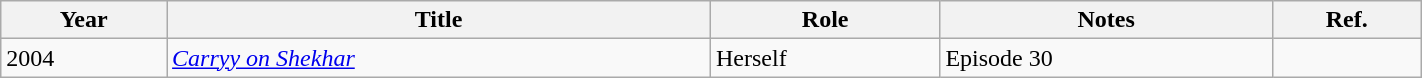<table class="wikitable sortable" width=75%>
<tr>
<th scope="col">Year</th>
<th scope="col">Title</th>
<th scope="col">Role</th>
<th scope="col" class="unsortable">Notes</th>
<th scope="col" class="unsortable">Ref.</th>
</tr>
<tr>
<td>2004</td>
<td><em><a href='#'>Carryy on Shekhar</a></em></td>
<td>Herself</td>
<td>Episode 30</td>
<td></td>
</tr>
</table>
